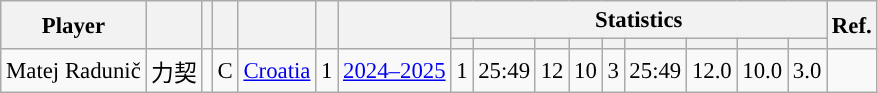<table class="wikitable sortable" style="font-size:95%; text-align:right;">
<tr>
<th rowspan="2">Player</th>
<th rowspan="2"></th>
<th rowspan="2"></th>
<th rowspan="2"></th>
<th rowspan="2"></th>
<th rowspan="2"></th>
<th rowspan="2"></th>
<th colspan="9">Statistics</th>
<th rowspan="2">Ref.</th>
</tr>
<tr>
<th></th>
<th></th>
<th></th>
<th></th>
<th></th>
<th></th>
<th></th>
<th></th>
<th></th>
</tr>
<tr>
<td align="left">Matej Radunič</td>
<td align="left">力契</td>
<td align="center"></td>
<td align="center">C</td>
<td align="left"><a href='#'>Croatia</a></td>
<td align="center">1</td>
<td align="center"><a href='#'>2024–2025</a></td>
<td>1</td>
<td>25:49</td>
<td>12</td>
<td>10</td>
<td>3</td>
<td>25:49</td>
<td>12.0</td>
<td>10.0</td>
<td>3.0</td>
<td align="center"></td>
</tr>
</table>
